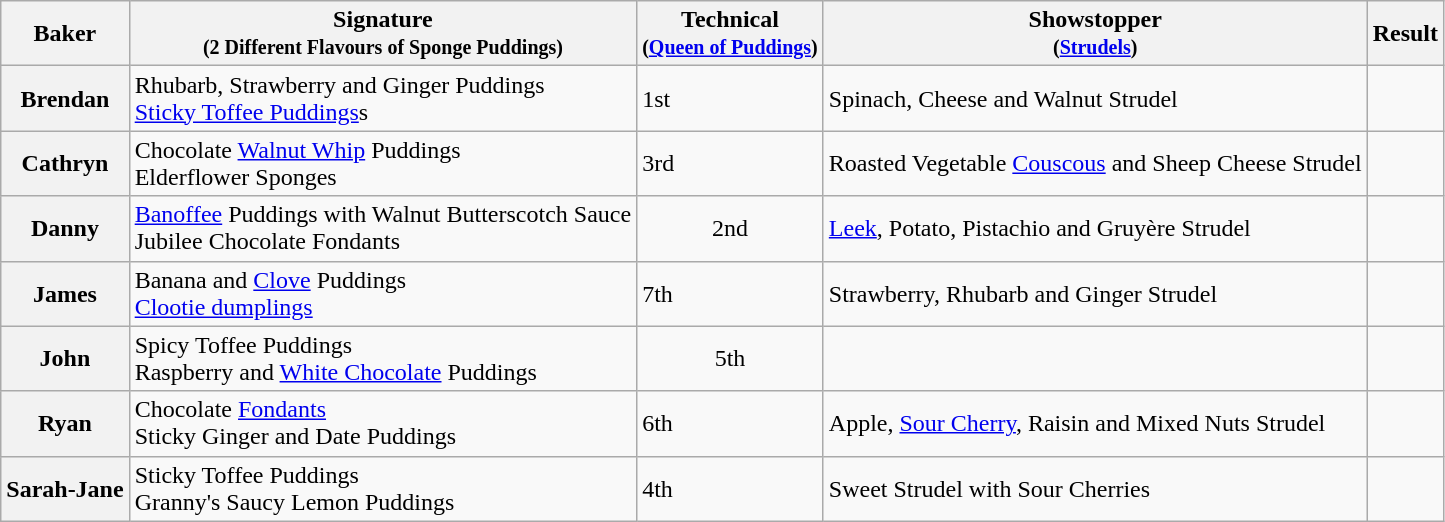<table class="wikitable sortable col3center sticky-header">
<tr>
<th scope="col">Baker</th>
<th scope="col" class="unsortable">Signature<br><small>(2 Different Flavours of Sponge Puddings)</small></th>
<th scope="col">Technical<br><small>(<a href='#'>Queen of Puddings</a>)</small></th>
<th scope="col" class="unsortable">Showstopper<br><small>(<a href='#'>Strudels</a>)</small></th>
<th scope="col">Result</th>
</tr>
<tr>
<th scope="row">Brendan</th>
<td>Rhubarb, Strawberry and Ginger Puddings<br><a href='#'>Sticky Toffee Puddings</a>s</td>
<td>1st</td>
<td>Spinach, Cheese and Walnut Strudel</td>
<td></td>
</tr>
<tr>
<th scope="row">Cathryn</th>
<td>Chocolate <a href='#'>Walnut Whip</a> Puddings<br>Elderflower Sponges</td>
<td>3rd</td>
<td>Roasted Vegetable <a href='#'>Couscous</a> and Sheep Cheese Strudel</td>
<td></td>
</tr>
<tr>
<th scope="row">Danny</th>
<td><a href='#'>Banoffee</a> Puddings with Walnut Butterscotch Sauce<br>Jubilee Chocolate Fondants</td>
<td align="center">2nd</td>
<td><a href='#'>Leek</a>, Potato, Pistachio and Gruyère Strudel</td>
<td></td>
</tr>
<tr>
<th scope="row">James</th>
<td>Banana and <a href='#'>Clove</a> Puddings<br><a href='#'>Clootie dumplings</a></td>
<td>7th</td>
<td>Strawberry, Rhubarb and Ginger Strudel</td>
<td></td>
</tr>
<tr>
<th scope="row">John</th>
<td>Spicy Toffee Puddings<br>Raspberry and <a href='#'>White Chocolate</a> Puddings</td>
<td align="center">5th</td>
<td></td>
<td></td>
</tr>
<tr>
<th scope="row">Ryan</th>
<td>Chocolate <a href='#'>Fondants</a><br>Sticky Ginger and Date Puddings</td>
<td>6th</td>
<td>Apple, <a href='#'>Sour Cherry</a>, Raisin and Mixed Nuts Strudel</td>
<td></td>
</tr>
<tr>
<th scope="row">Sarah-Jane</th>
<td>Sticky Toffee Puddings<br>Granny's Saucy Lemon Puddings</td>
<td>4th</td>
<td>Sweet Strudel with Sour Cherries</td>
<td></td>
</tr>
</table>
